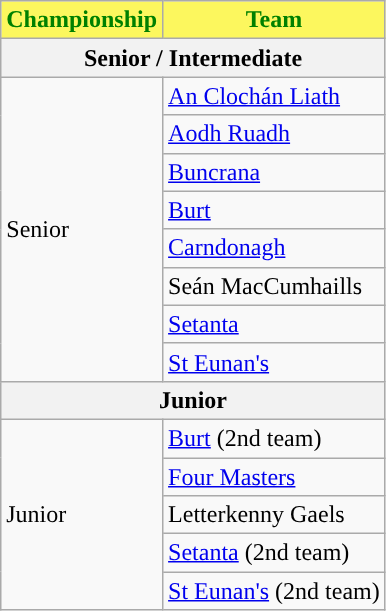<table class="wikitable sortable" style="text-align:left;">
<tr>
<th style="background:#FCF75E;color:green;">Championship</th>
<th style="background:#FCF75E;color:green;">Team</th>
</tr>
<tr>
<th colspan="2">Senior / Intermediate</th>
</tr>
<tr>
<td rowspan="8">Senior</td>
<td> <a href='#'>An Clochán Liath</a></td>
</tr>
<tr>
<td> <a href='#'>Aodh Ruadh</a></td>
</tr>
<tr>
<td> <a href='#'>Buncrana</a></td>
</tr>
<tr>
<td> <a href='#'>Burt</a></td>
</tr>
<tr>
<td> <a href='#'>Carndonagh</a></td>
</tr>
<tr>
<td> Seán MacCumhaills</td>
</tr>
<tr>
<td> <a href='#'>Setanta</a></td>
</tr>
<tr>
<td> <a href='#'>St Eunan's</a></td>
</tr>
<tr>
<th colspan="2">Junior</th>
</tr>
<tr>
<td rowspan="5">Junior</td>
<td> <a href='#'>Burt</a> (2nd team)</td>
</tr>
<tr>
<td> <a href='#'>Four Masters</a></td>
</tr>
<tr>
<td> Letterkenny Gaels</td>
</tr>
<tr>
<td> <a href='#'>Setanta</a> (2nd team)</td>
</tr>
<tr>
<td> <a href='#'>St Eunan's</a> (2nd team)</td>
</tr>
</table>
